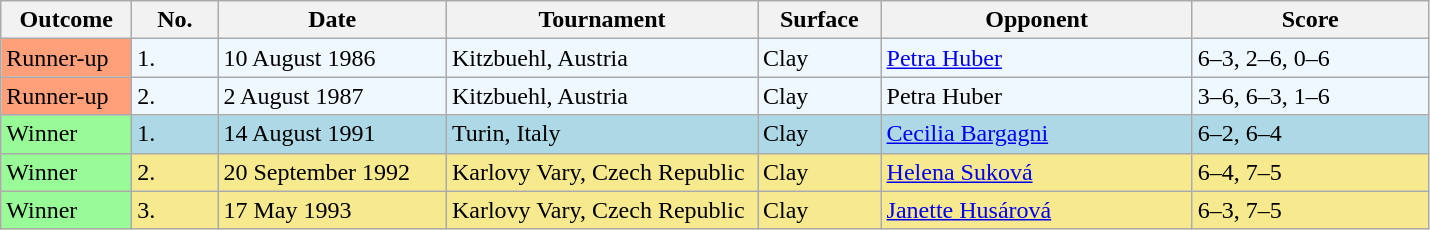<table class="wikitable">
<tr>
<th width=80>Outcome</th>
<th width=50>No.</th>
<th width=145>Date</th>
<th width=200>Tournament</th>
<th width=75>Surface</th>
<th width=200>Opponent</th>
<th width=150>Score</th>
</tr>
<tr bgcolor="#f0f8ff">
<td bgcolor="FFA07A">Runner-up</td>
<td>1.</td>
<td>10 August 1986</td>
<td>Kitzbuehl, Austria</td>
<td>Clay</td>
<td> <a href='#'>Petra Huber</a></td>
<td>6–3, 2–6, 0–6</td>
</tr>
<tr bgcolor="#f0f8ff">
<td bgcolor="FFA07A">Runner-up</td>
<td>2.</td>
<td>2 August 1987</td>
<td>Kitzbuehl, Austria</td>
<td>Clay</td>
<td> Petra Huber</td>
<td>3–6, 6–3, 1–6</td>
</tr>
<tr style="background:lightblue;">
<td bgcolor="98FB98">Winner</td>
<td>1.</td>
<td>14 August 1991</td>
<td>Turin, Italy</td>
<td>Clay</td>
<td> <a href='#'>Cecilia Bargagni</a></td>
<td>6–2, 6–4</td>
</tr>
<tr style="background:#f7e98e;">
<td bgcolor="98FB98">Winner</td>
<td>2.</td>
<td>20 September 1992</td>
<td>Karlovy Vary, Czech Republic</td>
<td>Clay</td>
<td> <a href='#'>Helena Suková</a></td>
<td>6–4, 7–5</td>
</tr>
<tr bgcolor="#F7E98E">
<td bgcolor="98FB98">Winner</td>
<td>3.</td>
<td>17 May 1993</td>
<td>Karlovy Vary, Czech Republic</td>
<td>Clay</td>
<td> <a href='#'>Janette Husárová</a></td>
<td>6–3, 7–5</td>
</tr>
</table>
